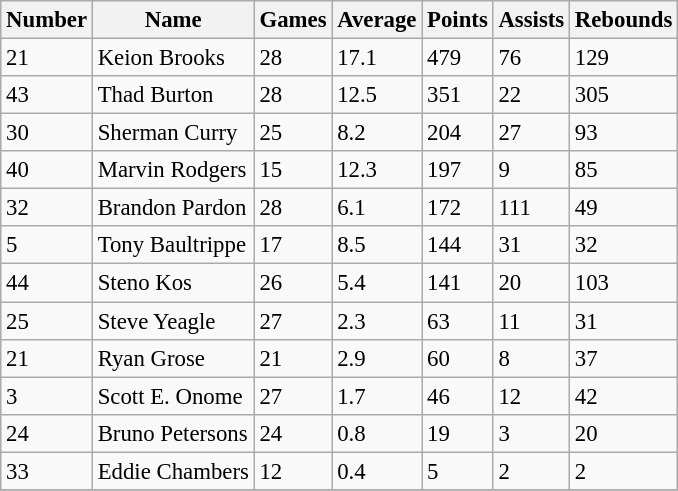<table class="wikitable" style="font-size: 95%;">
<tr>
<th>Number</th>
<th>Name</th>
<th>Games</th>
<th>Average</th>
<th>Points</th>
<th>Assists</th>
<th>Rebounds</th>
</tr>
<tr>
<td>21</td>
<td>Keion Brooks</td>
<td>28</td>
<td>17.1</td>
<td>479</td>
<td>76</td>
<td>129</td>
</tr>
<tr>
<td>43</td>
<td>Thad Burton</td>
<td>28</td>
<td>12.5</td>
<td>351</td>
<td>22</td>
<td>305</td>
</tr>
<tr>
<td>30</td>
<td>Sherman Curry</td>
<td>25</td>
<td>8.2</td>
<td>204</td>
<td>27</td>
<td>93</td>
</tr>
<tr>
<td>40</td>
<td>Marvin Rodgers</td>
<td>15</td>
<td>12.3</td>
<td>197</td>
<td>9</td>
<td>85</td>
</tr>
<tr>
<td>32</td>
<td>Brandon Pardon</td>
<td>28</td>
<td>6.1</td>
<td>172</td>
<td>111</td>
<td>49</td>
</tr>
<tr>
<td>5</td>
<td>Tony Baultrippe</td>
<td>17</td>
<td>8.5</td>
<td>144</td>
<td>31</td>
<td>32</td>
</tr>
<tr>
<td>44</td>
<td>Steno Kos</td>
<td>26</td>
<td>5.4</td>
<td>141</td>
<td>20</td>
<td>103</td>
</tr>
<tr>
<td>25</td>
<td>Steve Yeagle</td>
<td>27</td>
<td>2.3</td>
<td>63</td>
<td>11</td>
<td>31</td>
</tr>
<tr>
<td>21</td>
<td>Ryan Grose</td>
<td>21</td>
<td>2.9</td>
<td>60</td>
<td>8</td>
<td>37</td>
</tr>
<tr>
<td>3</td>
<td>Scott E. Onome</td>
<td>27</td>
<td>1.7</td>
<td>46</td>
<td>12</td>
<td>42</td>
</tr>
<tr>
<td>24</td>
<td>Bruno Petersons</td>
<td>24</td>
<td>0.8</td>
<td>19</td>
<td>3</td>
<td>20</td>
</tr>
<tr>
<td>33</td>
<td>Eddie Chambers</td>
<td>12</td>
<td>0.4</td>
<td>5</td>
<td>2</td>
<td>2</td>
</tr>
<tr>
</tr>
</table>
